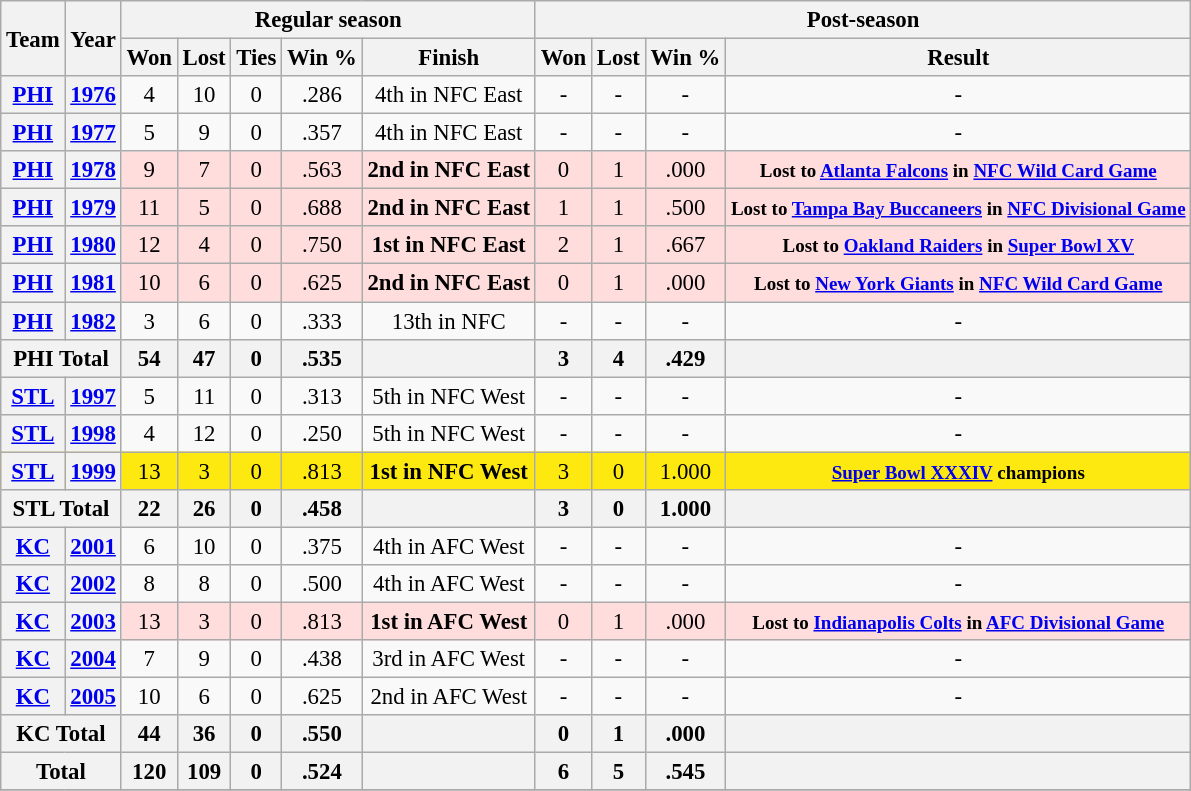<table class="wikitable" style="font-size: 95%; text-align:center;">
<tr>
<th rowspan="2">Team</th>
<th rowspan="2">Year</th>
<th colspan="5">Regular season</th>
<th colspan="4">Post-season</th>
</tr>
<tr>
<th>Won</th>
<th>Lost</th>
<th>Ties</th>
<th>Win %</th>
<th>Finish</th>
<th>Won</th>
<th>Lost</th>
<th>Win %</th>
<th>Result</th>
</tr>
<tr>
<th><a href='#'>PHI</a></th>
<th><a href='#'>1976</a></th>
<td>4</td>
<td>10</td>
<td>0</td>
<td>.286</td>
<td>4th in NFC East</td>
<td>-</td>
<td>-</td>
<td>-</td>
<td>-</td>
</tr>
<tr>
<th><a href='#'>PHI</a></th>
<th><a href='#'>1977</a></th>
<td>5</td>
<td>9</td>
<td>0</td>
<td>.357</td>
<td>4th in NFC East</td>
<td>-</td>
<td>-</td>
<td>-</td>
<td>-</td>
</tr>
<tr style="background:#fdd;">
<th><a href='#'>PHI</a></th>
<th><a href='#'>1978</a></th>
<td>9</td>
<td>7</td>
<td>0</td>
<td>.563</td>
<td><strong>2nd in NFC East</strong></td>
<td>0</td>
<td>1</td>
<td>.000</td>
<td><small><strong>Lost to <a href='#'>Atlanta Falcons</a> in <a href='#'>NFC Wild Card Game</a></strong></small></td>
</tr>
<tr style="background:#fdd;">
<th><a href='#'>PHI</a></th>
<th><a href='#'>1979</a></th>
<td>11</td>
<td>5</td>
<td>0</td>
<td>.688</td>
<td><strong>2nd in NFC East</strong></td>
<td>1</td>
<td>1</td>
<td>.500</td>
<td><small><strong>Lost to <a href='#'>Tampa Bay Buccaneers</a> in <a href='#'>NFC Divisional Game</a></strong></small></td>
</tr>
<tr style="background:#fdd;">
<th><a href='#'>PHI</a></th>
<th><a href='#'>1980</a></th>
<td>12</td>
<td>4</td>
<td>0</td>
<td>.750</td>
<td><strong>1st in NFC East</strong></td>
<td>2</td>
<td>1</td>
<td>.667</td>
<td><small><strong>Lost to <a href='#'>Oakland Raiders</a> in <a href='#'>Super Bowl XV</a></strong></small></td>
</tr>
<tr style="background:#fdd;">
<th><a href='#'>PHI</a></th>
<th><a href='#'>1981</a></th>
<td>10</td>
<td>6</td>
<td>0</td>
<td>.625</td>
<td><strong>2nd in NFC East</strong></td>
<td>0</td>
<td>1</td>
<td>.000</td>
<td><small><strong>Lost to <a href='#'>New York Giants</a> in <a href='#'>NFC Wild Card Game</a></strong></small></td>
</tr>
<tr>
<th><a href='#'>PHI</a></th>
<th><a href='#'>1982</a></th>
<td>3</td>
<td>6</td>
<td>0</td>
<td>.333</td>
<td>13th in NFC</td>
<td>-</td>
<td>-</td>
<td>-</td>
<td>-</td>
</tr>
<tr>
<th colspan="2">PHI Total</th>
<th>54</th>
<th>47</th>
<th>0</th>
<th>.535</th>
<th></th>
<th>3</th>
<th>4</th>
<th>.429</th>
<th></th>
</tr>
<tr>
<th><a href='#'>STL</a></th>
<th><a href='#'>1997</a></th>
<td>5</td>
<td>11</td>
<td>0</td>
<td>.313</td>
<td>5th in NFC West</td>
<td>-</td>
<td>-</td>
<td>-</td>
<td>-</td>
</tr>
<tr>
<th><a href='#'>STL</a></th>
<th><a href='#'>1998</a></th>
<td>4</td>
<td>12</td>
<td>0</td>
<td>.250</td>
<td>5th in NFC West</td>
<td>-</td>
<td>-</td>
<td>-</td>
<td>-</td>
</tr>
<tr ! style="background:#FDE910;">
<th><a href='#'>STL</a></th>
<th><a href='#'>1999</a></th>
<td>13</td>
<td>3</td>
<td>0</td>
<td>.813</td>
<td><strong>1st in NFC West</strong></td>
<td>3</td>
<td>0</td>
<td>1.000</td>
<td><small><strong><a href='#'>Super Bowl XXXIV</a> champions</strong></small></td>
</tr>
<tr>
<th colspan="2">STL Total</th>
<th>22</th>
<th>26</th>
<th>0</th>
<th>.458</th>
<th></th>
<th>3</th>
<th>0</th>
<th>1.000</th>
<th></th>
</tr>
<tr>
<th><a href='#'>KC</a></th>
<th><a href='#'>2001</a></th>
<td>6</td>
<td>10</td>
<td>0</td>
<td>.375</td>
<td>4th in AFC West</td>
<td>-</td>
<td>-</td>
<td>-</td>
<td>-</td>
</tr>
<tr>
<th><a href='#'>KC</a></th>
<th><a href='#'>2002</a></th>
<td>8</td>
<td>8</td>
<td>0</td>
<td>.500</td>
<td>4th in AFC West</td>
<td>-</td>
<td>-</td>
<td>-</td>
<td>-</td>
</tr>
<tr style="background:#fdd;">
<th><a href='#'>KC</a></th>
<th><a href='#'>2003</a></th>
<td>13</td>
<td>3</td>
<td>0</td>
<td>.813</td>
<td><strong>1st in AFC West</strong></td>
<td>0</td>
<td>1</td>
<td>.000</td>
<td><small><strong>Lost to <a href='#'>Indianapolis Colts</a> in <a href='#'>AFC Divisional Game</a></strong></small></td>
</tr>
<tr>
<th><a href='#'>KC</a></th>
<th><a href='#'>2004</a></th>
<td>7</td>
<td>9</td>
<td>0</td>
<td>.438</td>
<td>3rd in AFC West</td>
<td>-</td>
<td>-</td>
<td>-</td>
<td>-</td>
</tr>
<tr>
<th><a href='#'>KC</a></th>
<th><a href='#'>2005</a></th>
<td>10</td>
<td>6</td>
<td>0</td>
<td>.625</td>
<td>2nd in AFC West</td>
<td>-</td>
<td>-</td>
<td>-</td>
<td>-</td>
</tr>
<tr>
<th colspan="2">KC Total</th>
<th>44</th>
<th>36</th>
<th>0</th>
<th>.550</th>
<th></th>
<th>0</th>
<th>1</th>
<th>.000</th>
<th></th>
</tr>
<tr>
<th colspan="2">Total</th>
<th>120</th>
<th>109</th>
<th>0</th>
<th>.524</th>
<th></th>
<th>6</th>
<th>5</th>
<th>.545</th>
<th></th>
</tr>
<tr>
</tr>
</table>
